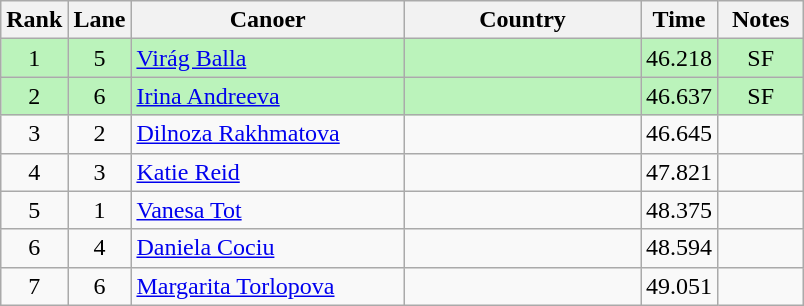<table class="wikitable" style="text-align:center;">
<tr>
<th width=30>Rank</th>
<th width=30>Lane</th>
<th width=175>Canoer</th>
<th width=150>Country</th>
<th width=30>Time</th>
<th width=50>Notes</th>
</tr>
<tr bgcolor=bbf3bb>
<td>1</td>
<td>5</td>
<td align=left><a href='#'>Virág Balla</a></td>
<td align=left></td>
<td>46.218</td>
<td>SF</td>
</tr>
<tr bgcolor=bbf3bb>
<td>2</td>
<td>6</td>
<td align=left><a href='#'>Irina Andreeva</a></td>
<td align=left></td>
<td>46.637</td>
<td>SF</td>
</tr>
<tr>
<td>3</td>
<td>2</td>
<td align=left><a href='#'>Dilnoza Rakhmatova</a></td>
<td align=left></td>
<td>46.645</td>
<td></td>
</tr>
<tr>
<td>4</td>
<td>3</td>
<td align=left><a href='#'>Katie Reid</a></td>
<td align=left></td>
<td>47.821</td>
<td></td>
</tr>
<tr>
<td>5</td>
<td>1</td>
<td align=left><a href='#'>Vanesa Tot</a></td>
<td align=left></td>
<td>48.375</td>
<td></td>
</tr>
<tr>
<td>6</td>
<td>4</td>
<td align=left><a href='#'>Daniela Cociu</a></td>
<td align=left></td>
<td>48.594</td>
<td></td>
</tr>
<tr>
<td>7</td>
<td>6</td>
<td align=left><a href='#'>Margarita Torlopova</a></td>
<td align=left></td>
<td>49.051</td>
<td></td>
</tr>
</table>
